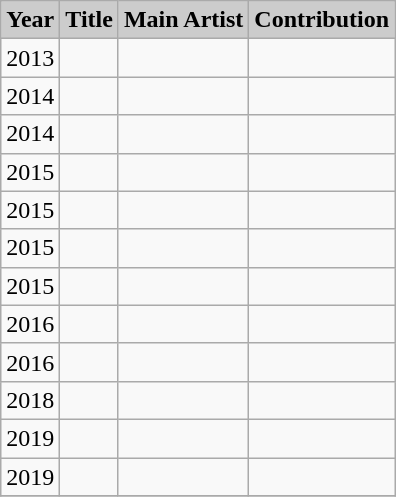<table class="wikitable">
<tr>
<th style="background:#ccc;">Year</th>
<th style="background:#ccc;">Title</th>
<th style="background:#ccc;">Main Artist</th>
<th style="background:#ccc;">Contribution</th>
</tr>
<tr>
<td style="text-align: center;">2013</td>
<td></td>
<td></td>
<td></td>
</tr>
<tr>
<td style="text-align: center;">2014</td>
<td></td>
<td></td>
<td></td>
</tr>
<tr>
<td style="text-align: center;">2014</td>
<td></td>
<td></td>
<td></td>
</tr>
<tr>
<td style="text-align: center;">2015</td>
<td></td>
<td></td>
<td></td>
</tr>
<tr>
<td style="text-align: center;">2015</td>
<td></td>
<td></td>
<td></td>
</tr>
<tr>
<td style="text-align: center;">2015</td>
<td></td>
<td></td>
<td></td>
</tr>
<tr>
<td style="text-align: center;">2015</td>
<td></td>
<td></td>
<td></td>
</tr>
<tr>
<td style="text-align: center;">2016</td>
<td></td>
<td></td>
<td></td>
</tr>
<tr>
<td style="text-align: center;">2016</td>
<td></td>
<td></td>
<td></td>
</tr>
<tr>
<td style="text-align: center;">2018</td>
<td></td>
<td></td>
<td></td>
</tr>
<tr>
<td style="text-align: center;">2019</td>
<td></td>
<td></td>
<td></td>
</tr>
<tr>
<td style="text-align: center;">2019</td>
<td></td>
<td></td>
<td></td>
</tr>
<tr>
</tr>
</table>
